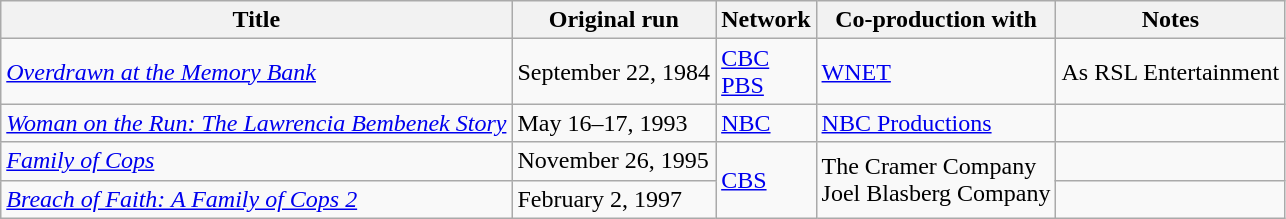<table class="wikitable sortable">
<tr>
<th>Title</th>
<th>Original run</th>
<th>Network</th>
<th>Co-production with</th>
<th>Notes</th>
</tr>
<tr>
<td><em><a href='#'>Overdrawn at the Memory Bank</a></em></td>
<td>September 22, 1984</td>
<td><a href='#'>CBC</a><br><a href='#'>PBS</a></td>
<td><a href='#'>WNET</a></td>
<td>As RSL Entertainment</td>
</tr>
<tr>
<td><em><a href='#'>Woman on the Run: The Lawrencia Bembenek Story</a></em></td>
<td>May 16–17, 1993</td>
<td><a href='#'>NBC</a></td>
<td><a href='#'>NBC Productions</a></td>
<td></td>
</tr>
<tr>
<td><em><a href='#'>Family of Cops</a></em></td>
<td>November 26, 1995</td>
<td rowspan=2><a href='#'>CBS</a></td>
<td rowspan=2>The Cramer Company<br>Joel Blasberg Company</td>
<td></td>
</tr>
<tr>
<td><em><a href='#'>Breach of Faith: A Family of Cops 2</a></em></td>
<td>February 2, 1997</td>
<td></td>
</tr>
</table>
